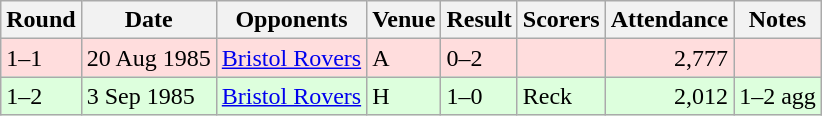<table class="wikitable">
<tr>
<th>Round</th>
<th>Date</th>
<th>Opponents</th>
<th>Venue</th>
<th>Result</th>
<th>Scorers</th>
<th>Attendance</th>
<th>Notes</th>
</tr>
<tr bgcolor="#ffdddd">
<td>1–1</td>
<td>20 Aug 1985</td>
<td><a href='#'>Bristol Rovers</a></td>
<td>A</td>
<td>0–2</td>
<td></td>
<td align="right">2,777</td>
<td></td>
</tr>
<tr bgcolor="#ddffdd">
<td>1–2</td>
<td>3 Sep 1985</td>
<td><a href='#'>Bristol Rovers</a></td>
<td>H</td>
<td>1–0</td>
<td>Reck</td>
<td align="right">2,012</td>
<td>1–2 agg</td>
</tr>
</table>
